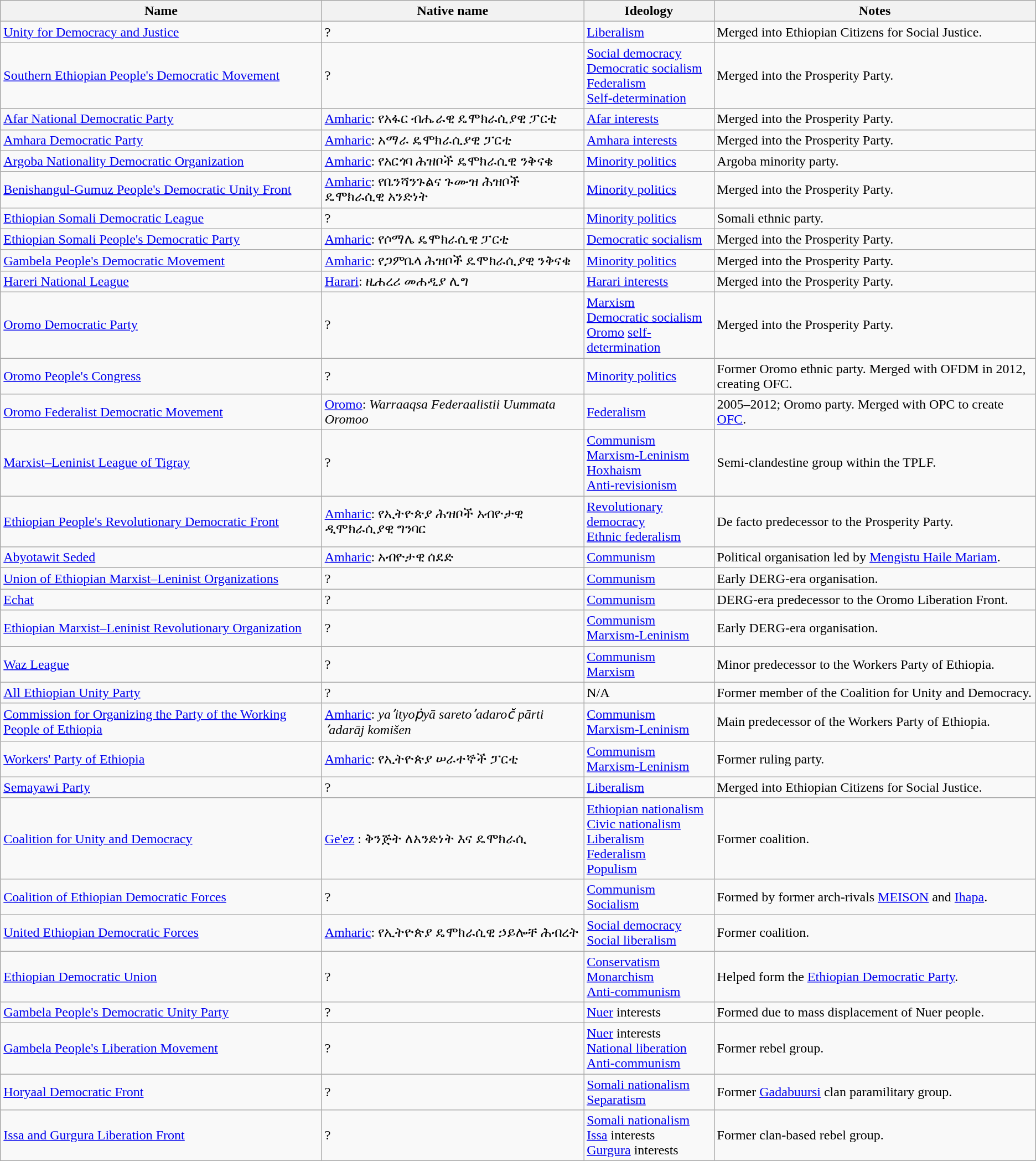<table class="wikitable">
<tr>
<th>Name</th>
<th>Native name</th>
<th>Ideology</th>
<th>Notes</th>
</tr>
<tr>
<td><a href='#'>Unity for Democracy and Justice</a></td>
<td>?</td>
<td><a href='#'>Liberalism</a></td>
<td>Merged into Ethiopian Citizens for Social Justice.</td>
</tr>
<tr>
<td><a href='#'>Southern Ethiopian People's Democratic Movement</a></td>
<td>?</td>
<td><a href='#'>Social democracy</a><br><a href='#'>Democratic socialism</a><br><a href='#'>Federalism</a><br><a href='#'>Self-determination</a></td>
<td>Merged into the Prosperity Party.</td>
</tr>
<tr>
<td><a href='#'>Afar National Democratic Party</a></td>
<td><a href='#'>Amharic</a>: የአፋር ብሔራዊ ዴሞክራሲያዊ ፓርቲ</td>
<td><a href='#'>Afar interests</a></td>
<td>Merged into the Prosperity Party.</td>
</tr>
<tr>
<td><a href='#'>Amhara Democratic Party</a></td>
<td><a href='#'>Amharic</a>: አማራ ዴሞክራሲያዊ ፓርቲ</td>
<td><a href='#'>Amhara interests</a></td>
<td>Merged into the Prosperity Party.</td>
</tr>
<tr>
<td><a href='#'>Argoba Nationality Democratic Organization</a></td>
<td><a href='#'>Amharic</a>: የአርጎባ ሕዝቦች ዴሞክራሲዊ ንቅናቄ</td>
<td><a href='#'>Minority politics</a></td>
<td>Argoba minority party.</td>
</tr>
<tr>
<td><a href='#'>Benishangul-Gumuz People's Democratic Unity Front</a></td>
<td><a href='#'>Amharic</a>: የቤንሻንጉልና ጉሙዝ ሕዝቦች ዴሞክራሲዊ አንድነት</td>
<td><a href='#'>Minority politics</a></td>
<td>Merged into the Prosperity Party.</td>
</tr>
<tr>
<td><a href='#'>Ethiopian Somali Democratic League</a></td>
<td>?</td>
<td><a href='#'>Minority politics</a></td>
<td>Somali ethnic party.</td>
</tr>
<tr>
<td><a href='#'>Ethiopian Somali People's Democratic Party</a></td>
<td><a href='#'>Amharic</a>: የሶማሌ ዴሞክራሲዊ ፓርቲ</td>
<td><a href='#'>Democratic socialism</a></td>
<td>Merged into the Prosperity Party.</td>
</tr>
<tr>
<td><a href='#'>Gambela People's Democratic Movement</a></td>
<td><a href='#'>Amharic</a>: የጋምቤላ ሕዝቦች ዴሞክራሲያዊ ንቅናቄ</td>
<td><a href='#'>Minority politics</a></td>
<td>Merged into the Prosperity Party.</td>
</tr>
<tr>
<td><a href='#'>Hareri National League</a></td>
<td><a href='#'>Harari</a>: ዚሐረሪ መሐዲያ ሊግ</td>
<td><a href='#'>Harari interests</a></td>
<td>Merged into the Prosperity Party.</td>
</tr>
<tr>
<td><a href='#'>Oromo Democratic Party</a></td>
<td>?</td>
<td><a href='#'>Marxism</a><br><a href='#'>Democratic socialism</a><br><a href='#'>Oromo</a> <a href='#'>self-determination</a></td>
<td>Merged into the Prosperity Party.</td>
</tr>
<tr>
<td><a href='#'>Oromo People's Congress</a></td>
<td>?</td>
<td><a href='#'>Minority politics</a></td>
<td>Former Oromo ethnic party. Merged with OFDM in 2012, creating OFC.</td>
</tr>
<tr>
<td><a href='#'>Oromo Federalist Democratic Movement</a></td>
<td><a href='#'>Oromo</a>: <em>Warraaqsa Federaalistii Uummata Oromoo</em></td>
<td><a href='#'>Federalism</a></td>
<td>2005–2012; Oromo party. Merged with OPC to create <a href='#'>OFC</a>.</td>
</tr>
<tr>
<td><a href='#'>Marxist–Leninist League of Tigray</a></td>
<td>?</td>
<td><a href='#'>Communism</a><br><a href='#'>Marxism-Leninism</a><br><a href='#'>Hoxhaism</a><br><a href='#'>Anti-revisionism</a></td>
<td>Semi-clandestine group within the TPLF.</td>
</tr>
<tr>
<td><a href='#'>Ethiopian People's Revolutionary Democratic Front</a></td>
<td><a href='#'>Amharic</a>: የኢትዮጵያ ሕዝቦች አብዮታዊ ዲሞክራሲያዊ ግንባር</td>
<td><a href='#'>Revolutionary democracy</a><br><a href='#'>Ethnic federalism</a></td>
<td>De facto predecessor to the Prosperity Party.</td>
</tr>
<tr>
<td><a href='#'>Abyotawit Seded</a></td>
<td><a href='#'>Amharic</a>: አብዮታዊ ሰደድ</td>
<td><a href='#'>Communism</a></td>
<td>Political organisation led by <a href='#'>Mengistu Haile Mariam</a>.</td>
</tr>
<tr>
<td><a href='#'>Union of Ethiopian Marxist–Leninist Organizations</a></td>
<td>?</td>
<td><a href='#'>Communism</a></td>
<td>Early DERG-era organisation.</td>
</tr>
<tr>
<td><a href='#'>Echat</a></td>
<td>?</td>
<td><a href='#'>Communism</a></td>
<td>DERG-era predecessor to the Oromo Liberation Front.</td>
</tr>
<tr>
<td><a href='#'>Ethiopian Marxist–Leninist Revolutionary Organization</a></td>
<td>?</td>
<td><a href='#'>Communism</a><br><a href='#'>Marxism-Leninism</a></td>
<td>Early DERG-era organisation.</td>
</tr>
<tr>
<td><a href='#'>Waz League</a></td>
<td>?</td>
<td><a href='#'>Communism</a><br><a href='#'>Marxism</a></td>
<td>Minor predecessor to the Workers Party of Ethiopia.</td>
</tr>
<tr>
<td><a href='#'>All Ethiopian Unity Party</a></td>
<td>?</td>
<td>N/A</td>
<td>Former member of the Coalition for Unity and Democracy.</td>
</tr>
<tr>
<td><a href='#'>Commission for Organizing the Party of the Working People of Ethiopia</a></td>
<td><a href='#'>Amharic</a>: <em>yaʼityoṗyā saretoʼadaroc̆ pārti ʼadarāj komišen</em></td>
<td><a href='#'>Communism</a><br><a href='#'>Marxism-Leninism</a></td>
<td>Main predecessor of the Workers Party of Ethiopia.</td>
</tr>
<tr>
<td><a href='#'>Workers' Party of Ethiopia</a></td>
<td><a href='#'>Amharic</a>: የኢትዮጵያ ሠራተኞች ፓርቲ</td>
<td><a href='#'>Communism</a><br><a href='#'>Marxism-Leninism</a></td>
<td>Former ruling party.</td>
</tr>
<tr>
<td><a href='#'>Semayawi Party</a></td>
<td>?</td>
<td><a href='#'>Liberalism</a></td>
<td>Merged into Ethiopian Citizens for Social Justice.</td>
</tr>
<tr>
<td><a href='#'>Coalition for Unity and Democracy</a></td>
<td><a href='#'>Ge'ez</a> : ቅንጅት ለአንድነት እና ዴሞክራሲ</td>
<td><a href='#'>Ethiopian nationalism</a><br><a href='#'>Civic nationalism</a><br><a href='#'>Liberalism</a><br><a href='#'>Federalism</a><br><a href='#'>Populism</a></td>
<td>Former coalition.</td>
</tr>
<tr>
<td><a href='#'>Coalition of Ethiopian Democratic Forces</a></td>
<td>?</td>
<td><a href='#'>Communism</a><br><a href='#'>Socialism</a></td>
<td>Formed by former arch-rivals <a href='#'>MEISON</a> and <a href='#'>Ihapa</a>.</td>
</tr>
<tr>
<td><a href='#'>United Ethiopian Democratic Forces</a></td>
<td><a href='#'>Amharic</a>: የኢትዮጵያ ዴሞክራሲዊ ኃይሎቸ ሕብረት</td>
<td><a href='#'>Social democracy</a><br><a href='#'>Social liberalism</a></td>
<td>Former coalition.</td>
</tr>
<tr>
<td><a href='#'>Ethiopian Democratic Union</a></td>
<td>?</td>
<td><a href='#'>Conservatism</a><br><a href='#'>Monarchism</a><br><a href='#'>Anti-communism</a></td>
<td>Helped form the <a href='#'>Ethiopian Democratic Party</a>.</td>
</tr>
<tr>
<td><a href='#'>Gambela People's Democratic Unity Party</a></td>
<td>?</td>
<td><a href='#'>Nuer</a> interests</td>
<td>Formed due to mass displacement of Nuer people.</td>
</tr>
<tr>
<td><a href='#'>Gambela People's Liberation Movement</a></td>
<td>?</td>
<td><a href='#'>Nuer</a> interests<br><a href='#'>National liberation</a><br><a href='#'>Anti-communism</a></td>
<td>Former rebel group.</td>
</tr>
<tr>
<td><a href='#'>Horyaal Democratic Front</a></td>
<td>?</td>
<td><a href='#'>Somali nationalism</a><br><a href='#'>Separatism</a></td>
<td>Former <a href='#'>Gadabuursi</a> clan paramilitary group.</td>
</tr>
<tr>
<td><a href='#'>Issa and Gurgura Liberation Front</a></td>
<td>?</td>
<td><a href='#'>Somali nationalism</a><br><a href='#'>Issa</a> interests<br><a href='#'>Gurgura</a> interests</td>
<td>Former clan-based rebel group.</td>
</tr>
</table>
